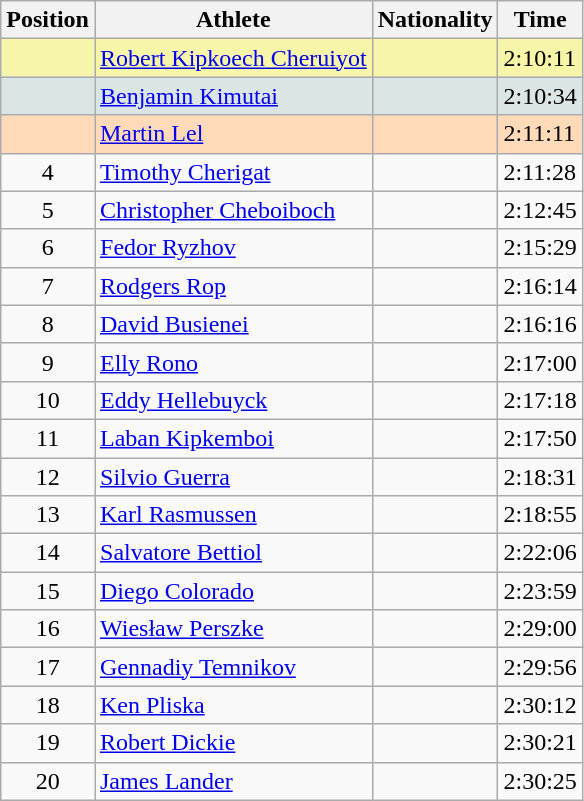<table class="wikitable sortable">
<tr>
<th>Position</th>
<th>Athlete</th>
<th>Nationality</th>
<th>Time</th>
</tr>
<tr bgcolor="#F7F6A8">
<td align=center></td>
<td><a href='#'>Robert Kipkoech Cheruiyot</a></td>
<td></td>
<td>2:10:11</td>
</tr>
<tr bgcolor="#DCE5E5">
<td align=center></td>
<td><a href='#'>Benjamin Kimutai</a></td>
<td></td>
<td>2:10:34</td>
</tr>
<tr bgcolor="#FFDAB9">
<td align=center></td>
<td><a href='#'>Martin Lel</a></td>
<td></td>
<td>2:11:11</td>
</tr>
<tr>
<td align=center>4</td>
<td><a href='#'>Timothy Cherigat</a></td>
<td></td>
<td>2:11:28</td>
</tr>
<tr>
<td align=center>5</td>
<td><a href='#'>Christopher Cheboiboch</a></td>
<td></td>
<td>2:12:45</td>
</tr>
<tr>
<td align=center>6</td>
<td><a href='#'>Fedor Ryzhov</a></td>
<td></td>
<td>2:15:29</td>
</tr>
<tr>
<td align=center>7</td>
<td><a href='#'>Rodgers Rop</a></td>
<td></td>
<td>2:16:14</td>
</tr>
<tr>
<td align=center>8</td>
<td><a href='#'>David Busienei</a></td>
<td></td>
<td>2:16:16</td>
</tr>
<tr>
<td align=center>9</td>
<td><a href='#'>Elly Rono</a></td>
<td></td>
<td>2:17:00</td>
</tr>
<tr>
<td align=center>10</td>
<td><a href='#'>Eddy Hellebuyck</a></td>
<td></td>
<td>2:17:18</td>
</tr>
<tr>
<td align=center>11</td>
<td><a href='#'>Laban Kipkemboi</a></td>
<td></td>
<td>2:17:50</td>
</tr>
<tr>
<td align=center>12</td>
<td><a href='#'>Silvio Guerra</a></td>
<td></td>
<td>2:18:31</td>
</tr>
<tr>
<td align=center>13</td>
<td><a href='#'>Karl Rasmussen</a></td>
<td></td>
<td>2:18:55</td>
</tr>
<tr>
<td align=center>14</td>
<td><a href='#'>Salvatore Bettiol</a></td>
<td></td>
<td>2:22:06</td>
</tr>
<tr>
<td align=center>15</td>
<td><a href='#'>Diego Colorado</a></td>
<td></td>
<td>2:23:59</td>
</tr>
<tr>
<td align=center>16</td>
<td><a href='#'>Wiesław Perszke</a></td>
<td></td>
<td>2:29:00</td>
</tr>
<tr>
<td align=center>17</td>
<td><a href='#'>Gennadiy Temnikov</a></td>
<td></td>
<td>2:29:56</td>
</tr>
<tr>
<td align=center>18</td>
<td><a href='#'>Ken Pliska</a></td>
<td></td>
<td>2:30:12</td>
</tr>
<tr>
<td align=center>19</td>
<td><a href='#'>Robert Dickie</a></td>
<td></td>
<td>2:30:21</td>
</tr>
<tr>
<td align=center>20</td>
<td><a href='#'>James Lander</a></td>
<td></td>
<td>2:30:25</td>
</tr>
</table>
